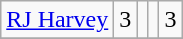<table class="wikitable sortable sortable" style="text-align: center">
<tr>
<td><a href='#'>RJ Harvey</a></td>
<td>3</td>
<td></td>
<td></td>
<td>3</td>
</tr>
<tr>
</tr>
</table>
